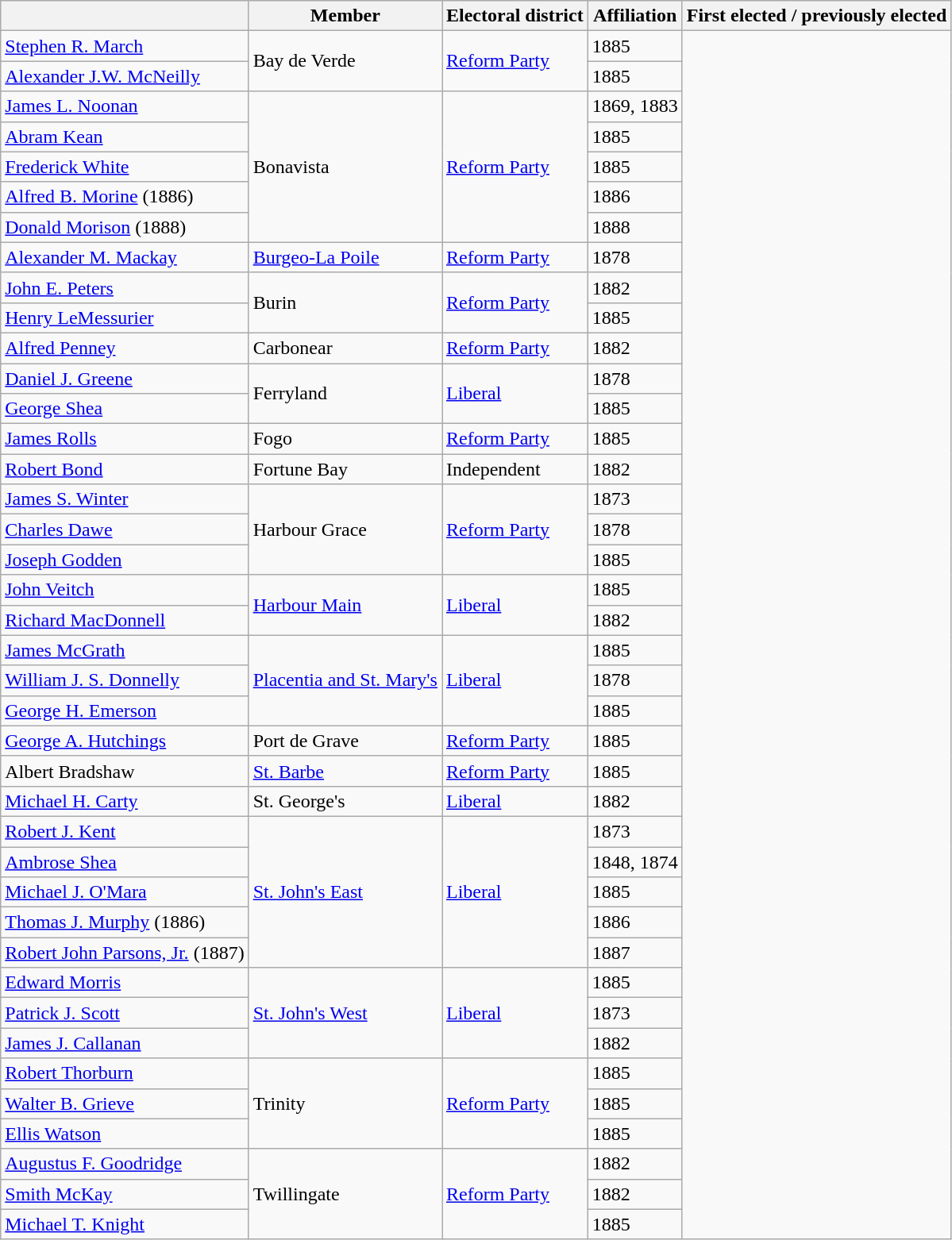<table class="wikitable sortable">
<tr>
<th></th>
<th>Member</th>
<th>Electoral district</th>
<th>Affiliation</th>
<th>First elected / previously elected</th>
</tr>
<tr>
<td><a href='#'>Stephen R. March</a></td>
<td rowspan=2>Bay de Verde</td>
<td rowspan=2><a href='#'>Reform Party</a></td>
<td>1885</td>
</tr>
<tr>
<td><a href='#'>Alexander J.W. McNeilly</a></td>
<td>1885</td>
</tr>
<tr>
<td><a href='#'>James L. Noonan</a></td>
<td rowspan=5>Bonavista</td>
<td rowspan=5><a href='#'>Reform Party</a></td>
<td>1869, 1883</td>
</tr>
<tr>
<td><a href='#'>Abram Kean</a></td>
<td>1885</td>
</tr>
<tr>
<td><a href='#'>Frederick White</a></td>
<td>1885</td>
</tr>
<tr>
<td><a href='#'>Alfred B. Morine</a> (1886)</td>
<td>1886</td>
</tr>
<tr>
<td><a href='#'>Donald Morison</a> (1888)</td>
<td>1888</td>
</tr>
<tr>
<td><a href='#'>Alexander M. Mackay</a></td>
<td><a href='#'>Burgeo-La Poile</a></td>
<td><a href='#'>Reform Party</a></td>
<td>1878</td>
</tr>
<tr>
<td><a href='#'>John E. Peters</a></td>
<td rowspan=2>Burin</td>
<td rowspan=2><a href='#'>Reform Party</a></td>
<td>1882</td>
</tr>
<tr>
<td><a href='#'>Henry LeMessurier</a></td>
<td>1885</td>
</tr>
<tr>
<td><a href='#'>Alfred Penney</a></td>
<td>Carbonear</td>
<td><a href='#'>Reform Party</a></td>
<td>1882</td>
</tr>
<tr>
<td><a href='#'>Daniel J. Greene</a></td>
<td rowspan=2>Ferryland</td>
<td rowspan=2><a href='#'>Liberal</a></td>
<td>1878</td>
</tr>
<tr>
<td><a href='#'>George Shea</a></td>
<td>1885</td>
</tr>
<tr>
<td><a href='#'>James Rolls</a></td>
<td>Fogo</td>
<td><a href='#'>Reform Party</a></td>
<td>1885</td>
</tr>
<tr>
<td><a href='#'>Robert Bond</a></td>
<td>Fortune Bay</td>
<td>Independent</td>
<td>1882</td>
</tr>
<tr>
<td><a href='#'>James S. Winter</a></td>
<td rowspan=3>Harbour Grace</td>
<td rowspan=3><a href='#'>Reform Party</a></td>
<td>1873</td>
</tr>
<tr>
<td><a href='#'>Charles Dawe</a></td>
<td>1878</td>
</tr>
<tr>
<td><a href='#'>Joseph Godden</a></td>
<td>1885</td>
</tr>
<tr>
<td><a href='#'>John Veitch</a></td>
<td rowspan=2><a href='#'>Harbour Main</a></td>
<td rowspan=2><a href='#'>Liberal</a></td>
<td>1885</td>
</tr>
<tr>
<td><a href='#'>Richard MacDonnell</a></td>
<td>1882</td>
</tr>
<tr>
<td><a href='#'>James McGrath</a></td>
<td rowspan=3><a href='#'>Placentia and St. Mary's</a></td>
<td rowspan=3><a href='#'>Liberal</a></td>
<td>1885</td>
</tr>
<tr>
<td><a href='#'>William J. S. Donnelly</a></td>
<td>1878</td>
</tr>
<tr>
<td><a href='#'>George H. Emerson</a></td>
<td>1885</td>
</tr>
<tr>
<td><a href='#'>George A. Hutchings</a></td>
<td>Port de Grave</td>
<td><a href='#'>Reform Party</a></td>
<td>1885</td>
</tr>
<tr>
<td>Albert Bradshaw</td>
<td><a href='#'>St. Barbe</a></td>
<td><a href='#'>Reform Party</a></td>
<td>1885</td>
</tr>
<tr>
<td><a href='#'>Michael H. Carty</a></td>
<td>St. George's</td>
<td><a href='#'>Liberal</a></td>
<td>1882</td>
</tr>
<tr>
<td><a href='#'>Robert J. Kent</a></td>
<td rowspan=5><a href='#'>St. John's East</a></td>
<td rowspan=5><a href='#'>Liberal</a></td>
<td>1873</td>
</tr>
<tr>
<td><a href='#'>Ambrose Shea</a></td>
<td>1848, 1874</td>
</tr>
<tr>
<td><a href='#'>Michael J. O'Mara</a></td>
<td>1885</td>
</tr>
<tr>
<td><a href='#'>Thomas J. Murphy</a> (1886)</td>
<td>1886</td>
</tr>
<tr>
<td><a href='#'>Robert John Parsons, Jr.</a> (1887)</td>
<td>1887</td>
</tr>
<tr>
<td><a href='#'>Edward Morris</a></td>
<td rowspan=3><a href='#'>St. John's West</a></td>
<td rowspan=3><a href='#'>Liberal</a></td>
<td>1885</td>
</tr>
<tr>
<td><a href='#'>Patrick J. Scott</a></td>
<td>1873</td>
</tr>
<tr>
<td><a href='#'>James J. Callanan</a></td>
<td>1882</td>
</tr>
<tr>
<td><a href='#'>Robert Thorburn</a></td>
<td rowspan=3>Trinity</td>
<td rowspan=3><a href='#'>Reform Party</a></td>
<td>1885</td>
</tr>
<tr>
<td><a href='#'>Walter B. Grieve</a></td>
<td>1885</td>
</tr>
<tr>
<td><a href='#'>Ellis Watson</a></td>
<td>1885</td>
</tr>
<tr>
<td><a href='#'>Augustus F. Goodridge</a></td>
<td rowspan=3>Twillingate</td>
<td rowspan=3><a href='#'>Reform Party</a></td>
<td>1882</td>
</tr>
<tr>
<td><a href='#'>Smith McKay</a></td>
<td>1882</td>
</tr>
<tr>
<td><a href='#'>Michael T. Knight</a></td>
<td>1885</td>
</tr>
</table>
